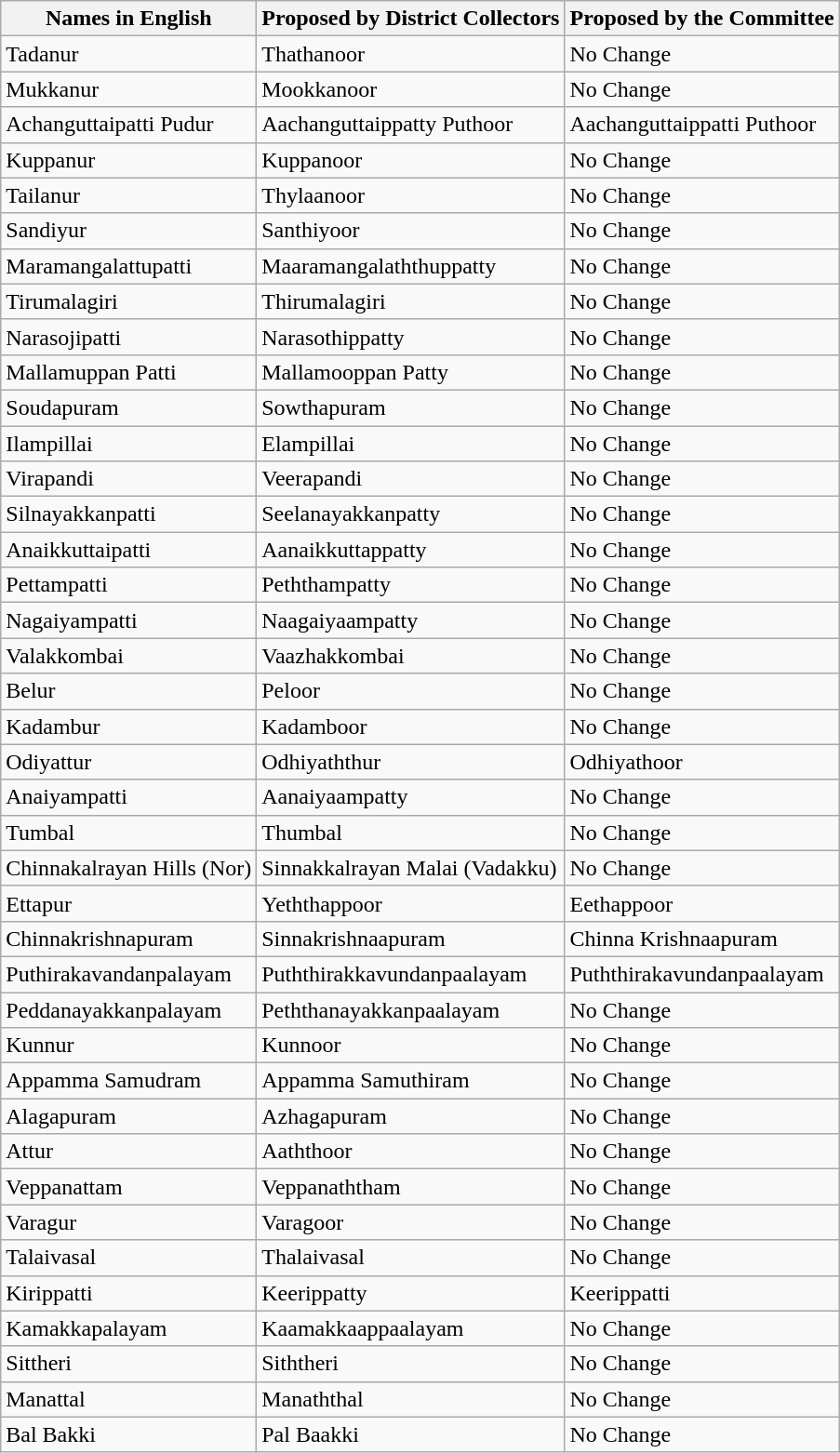<table class="wikitable">
<tr>
<th>Names in English</th>
<th>Proposed by District Collectors</th>
<th>Proposed by the Committee</th>
</tr>
<tr>
<td>Tadanur</td>
<td>Thathanoor</td>
<td>No Change</td>
</tr>
<tr>
<td>Mukkanur</td>
<td>Mookkanoor</td>
<td>No Change</td>
</tr>
<tr>
<td>Achanguttaipatti  Pudur</td>
<td>Aachanguttaippatty Puthoor</td>
<td>Aachanguttaippatti Puthoor</td>
</tr>
<tr>
<td>Kuppanur</td>
<td>Kuppanoor</td>
<td>No Change</td>
</tr>
<tr>
<td>Tailanur</td>
<td>Thylaanoor</td>
<td>No Change</td>
</tr>
<tr>
<td>Sandiyur</td>
<td>Santhiyoor</td>
<td>No Change</td>
</tr>
<tr>
<td>Maramangalattupatti</td>
<td>Maaramangalaththuppatty</td>
<td>No Change</td>
</tr>
<tr>
<td>Tirumalagiri</td>
<td>Thirumalagiri</td>
<td>No Change</td>
</tr>
<tr>
<td>Narasojipatti</td>
<td>Narasothippatty</td>
<td>No Change</td>
</tr>
<tr>
<td>Mallamuppan  Patti</td>
<td>Mallamooppan Patty</td>
<td>No Change</td>
</tr>
<tr>
<td>Soudapuram</td>
<td>Sowthapuram</td>
<td>No Change</td>
</tr>
<tr>
<td>Ilampillai</td>
<td>Elampillai</td>
<td>No Change</td>
</tr>
<tr>
<td>Virapandi</td>
<td>Veerapandi</td>
<td>No Change</td>
</tr>
<tr>
<td>Silnayakkanpatti</td>
<td>Seelanayakkanpatty</td>
<td>No Change</td>
</tr>
<tr>
<td>Anaikkuttaipatti</td>
<td>Aanaikkuttappatty</td>
<td>No Change</td>
</tr>
<tr>
<td>Pettampatti</td>
<td>Peththampatty</td>
<td>No Change</td>
</tr>
<tr>
<td>Nagaiyampatti</td>
<td>Naagaiyaampatty</td>
<td>No Change</td>
</tr>
<tr>
<td>Valakkombai</td>
<td>Vaazhakkombai</td>
<td>No Change</td>
</tr>
<tr>
<td>Belur</td>
<td>Peloor</td>
<td>No Change</td>
</tr>
<tr>
<td>Kadambur</td>
<td>Kadamboor</td>
<td>No Change</td>
</tr>
<tr>
<td>Odiyattur</td>
<td>Odhiyaththur</td>
<td>Odhiyathoor</td>
</tr>
<tr>
<td>Anaiyampatti</td>
<td>Aanaiyaampatty</td>
<td>No Change</td>
</tr>
<tr>
<td>Tumbal</td>
<td>Thumbal</td>
<td>No Change</td>
</tr>
<tr>
<td>Chinnakalrayan  Hills (Nor)</td>
<td>Sinnakkalrayan Malai (Vadakku)</td>
<td>No Change</td>
</tr>
<tr>
<td>Ettapur</td>
<td>Yeththappoor</td>
<td>Eethappoor</td>
</tr>
<tr>
<td>Chinnakrishnapuram</td>
<td>Sinnakrishnaapuram</td>
<td>Chinna Krishnaapuram</td>
</tr>
<tr>
<td>Puthirakavandanpalayam</td>
<td>Puththirakkavundanpaalayam</td>
<td>Puththirakavundanpaalayam</td>
</tr>
<tr>
<td>Peddanayakkanpalayam</td>
<td>Peththanayakkanpaalayam</td>
<td>No Change</td>
</tr>
<tr>
<td>Kunnur</td>
<td>Kunnoor</td>
<td>No Change</td>
</tr>
<tr>
<td>Appamma  Samudram</td>
<td>Appamma Samuthiram</td>
<td>No Change</td>
</tr>
<tr>
<td>Alagapuram</td>
<td>Azhagapuram</td>
<td>No Change</td>
</tr>
<tr>
<td>Attur</td>
<td>Aaththoor</td>
<td>No Change</td>
</tr>
<tr>
<td>Veppanattam</td>
<td>Veppanaththam</td>
<td>No Change</td>
</tr>
<tr>
<td>Varagur</td>
<td>Varagoor</td>
<td>No Change</td>
</tr>
<tr>
<td>Talaivasal</td>
<td>Thalaivasal</td>
<td>No Change</td>
</tr>
<tr>
<td>Kirippatti</td>
<td>Keerippatty</td>
<td>Keerippatti</td>
</tr>
<tr>
<td>Kamakkapalayam</td>
<td>Kaamakkaappaalayam</td>
<td>No Change</td>
</tr>
<tr>
<td>Sittheri</td>
<td>Siththeri</td>
<td>No Change</td>
</tr>
<tr>
<td>Manattal</td>
<td>Manaththal</td>
<td>No Change</td>
</tr>
<tr>
<td>Bal  Bakki</td>
<td>Pal Baakki</td>
<td>No Change</td>
</tr>
</table>
